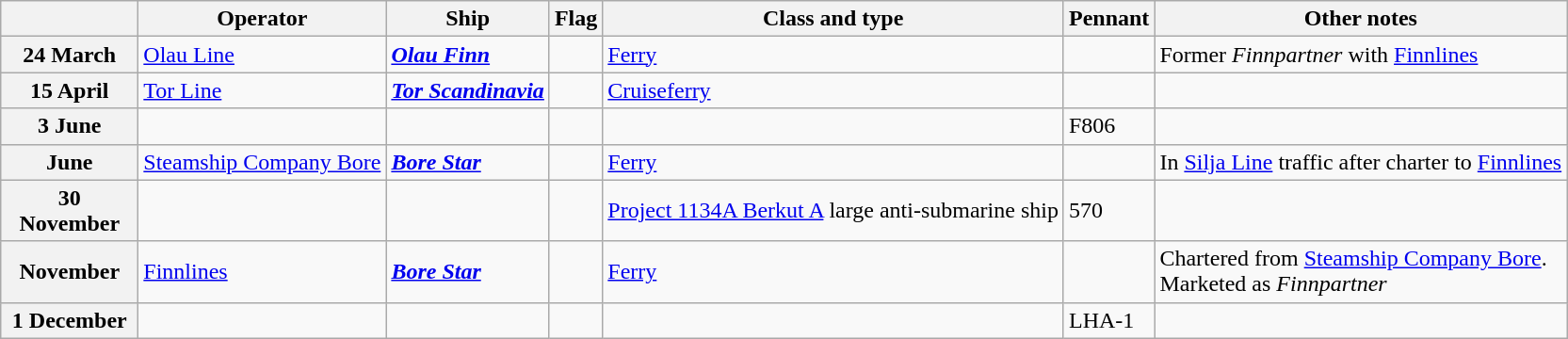<table Class="wikitable">
<tr>
<th width="90"></th>
<th>Operator</th>
<th>Ship</th>
<th>Flag</th>
<th>Class and type</th>
<th>Pennant</th>
<th>Other notes</th>
</tr>
<tr ---->
<th>24 March</th>
<td><a href='#'>Olau Line</a></td>
<td><strong><a href='#'><em>Olau Finn</em></a></strong></td>
<td></td>
<td><a href='#'>Ferry</a></td>
<td></td>
<td>Former <em>Finnpartner</em> with <a href='#'>Finnlines</a></td>
</tr>
<tr ---->
<th>15 April</th>
<td><a href='#'>Tor Line</a></td>
<td><strong><a href='#'><em>Tor Scandinavia</em></a></strong></td>
<td></td>
<td><a href='#'>Cruiseferry</a></td>
<td></td>
<td></td>
</tr>
<tr ---->
<th>3 June</th>
<td></td>
<td><strong></strong></td>
<td></td>
<td></td>
<td>F806</td>
<td></td>
</tr>
<tr ---->
<th>June</th>
<td><a href='#'>Steamship Company Bore</a></td>
<td><strong><a href='#'><em>Bore Star</em></a></strong></td>
<td></td>
<td><a href='#'>Ferry</a></td>
<td></td>
<td>In <a href='#'>Silja Line</a> traffic after charter to <a href='#'>Finnlines</a></td>
</tr>
<tr ---->
<th>30 November</th>
<td></td>
<td><strong></strong></td>
<td></td>
<td><a href='#'>Project 1134A Berkut A</a> large anti-submarine ship</td>
<td>570</td>
<td></td>
</tr>
<tr ---->
<th>November</th>
<td><a href='#'>Finnlines</a></td>
<td><strong><a href='#'><em>Bore Star</em></a></strong></td>
<td></td>
<td><a href='#'>Ferry</a></td>
<td></td>
<td>Chartered from <a href='#'>Steamship Company Bore</a>.<br>Marketed as <em>Finnpartner</em></td>
</tr>
<tr ---->
<th>1 December</th>
<td></td>
<td><strong></strong></td>
<td></td>
<td></td>
<td>LHA-1</td>
<td></td>
</tr>
</table>
